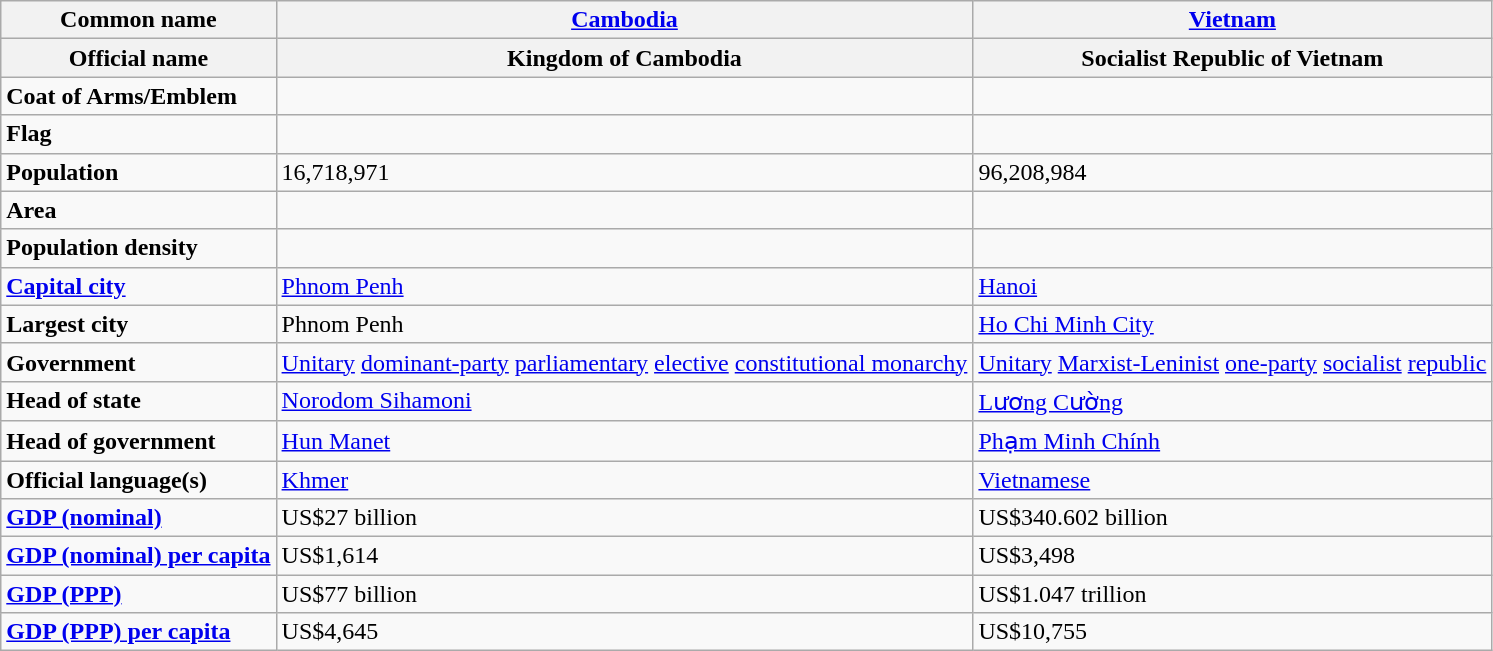<table class="wikitable">
<tr>
<th>Common name</th>
<th><a href='#'>Cambodia</a></th>
<th><a href='#'>Vietnam</a></th>
</tr>
<tr>
<th>Official name</th>
<th>Kingdom of Cambodia</th>
<th>Socialist Republic of Vietnam</th>
</tr>
<tr>
<td><strong>Coat of Arms/Emblem</strong></td>
<td style="text-align:center"></td>
<td style="text-align:center"></td>
</tr>
<tr>
<td><strong>Flag</strong></td>
<td style="text-align:center"></td>
<td style="text-align:center"></td>
</tr>
<tr>
<td><strong>Population</strong></td>
<td>16,718,971</td>
<td>96,208,984</td>
</tr>
<tr>
<td><strong>Area</strong></td>
<td></td>
<td></td>
</tr>
<tr>
<td><strong>Population density</strong></td>
<td></td>
<td></td>
</tr>
<tr>
<td><strong><a href='#'>Capital city</a></strong></td>
<td><a href='#'>Phnom Penh</a></td>
<td><a href='#'>Hanoi</a></td>
</tr>
<tr>
<td><strong>Largest city</strong></td>
<td>Phnom Penh</td>
<td><a href='#'>Ho Chi Minh City</a></td>
</tr>
<tr>
<td><strong>Government</strong></td>
<td><a href='#'>Unitary</a> <a href='#'>dominant-party</a> <a href='#'>parliamentary</a> <a href='#'>elective</a> <a href='#'>constitutional monarchy</a></td>
<td><a href='#'>Unitary</a> <a href='#'>Marxist-Leninist</a> <a href='#'>one-party</a> <a href='#'>socialist</a> <a href='#'>republic</a></td>
</tr>
<tr>
<td><strong>Head of state</strong></td>
<td><a href='#'>Norodom Sihamoni</a></td>
<td><a href='#'>Lương Cường</a></td>
</tr>
<tr>
<td><strong>Head of government</strong></td>
<td><a href='#'>Hun Manet</a></td>
<td><a href='#'>Phạm Minh Chính</a></td>
</tr>
<tr>
<td><strong>Official language(s)</strong></td>
<td><a href='#'>Khmer</a></td>
<td><a href='#'>Vietnamese</a> </td>
</tr>
<tr>
<td><strong><a href='#'>GDP (nominal)</a></strong></td>
<td>US$27 billion</td>
<td>US$340.602 billion</td>
</tr>
<tr>
<td><strong><a href='#'>GDP (nominal) per capita</a></strong></td>
<td>US$1,614</td>
<td>US$3,498</td>
</tr>
<tr>
<td><strong><a href='#'>GDP (PPP)</a></strong></td>
<td>US$77 billion</td>
<td>US$1.047 trillion</td>
</tr>
<tr>
<td><strong><a href='#'>GDP (PPP) per capita</a></strong></td>
<td>US$4,645</td>
<td>US$10,755</td>
</tr>
</table>
